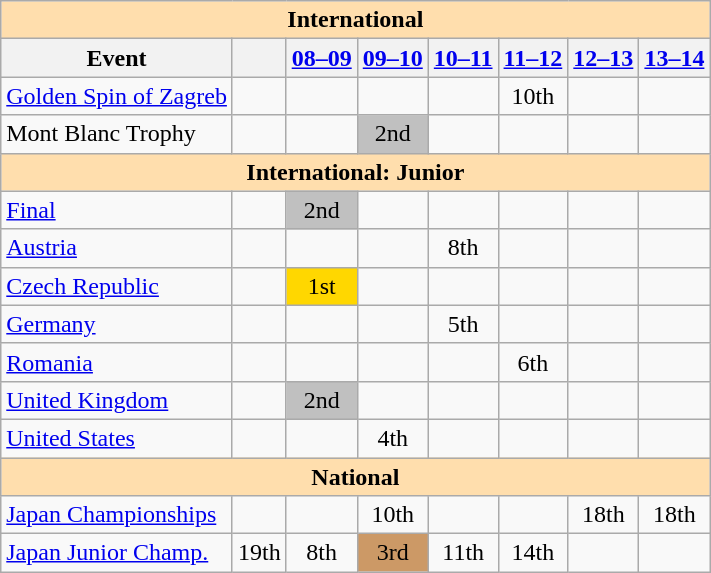<table class="wikitable" style="text-align:center">
<tr>
<th colspan="8" style="background-color: #ffdead; " align="center">International</th>
</tr>
<tr>
<th>Event</th>
<th></th>
<th><a href='#'>08–09</a></th>
<th><a href='#'>09–10</a></th>
<th><a href='#'>10–11</a></th>
<th><a href='#'>11–12</a></th>
<th><a href='#'>12–13</a></th>
<th><a href='#'>13–14</a></th>
</tr>
<tr>
<td align=left><a href='#'>Golden Spin of Zagreb</a></td>
<td></td>
<td></td>
<td></td>
<td></td>
<td>10th</td>
<td></td>
<td></td>
</tr>
<tr>
<td align=left>Mont Blanc Trophy</td>
<td></td>
<td></td>
<td bgcolor=silver>2nd</td>
<td></td>
<td></td>
<td></td>
<td></td>
</tr>
<tr>
<th colspan="8" style="background-color: #ffdead; " align="center">International: Junior</th>
</tr>
<tr>
<td align=left> <a href='#'>Final</a></td>
<td></td>
<td bgcolor=silver>2nd</td>
<td></td>
<td></td>
<td></td>
<td></td>
<td></td>
</tr>
<tr>
<td align=left> <a href='#'>Austria</a></td>
<td></td>
<td></td>
<td></td>
<td>8th</td>
<td></td>
<td></td>
<td></td>
</tr>
<tr>
<td align=left> <a href='#'>Czech Republic</a></td>
<td></td>
<td bgcolor=gold>1st</td>
<td></td>
<td></td>
<td></td>
<td></td>
<td></td>
</tr>
<tr>
<td align=left> <a href='#'>Germany</a></td>
<td></td>
<td></td>
<td></td>
<td>5th</td>
<td></td>
<td></td>
<td></td>
</tr>
<tr>
<td align=left> <a href='#'>Romania</a></td>
<td></td>
<td></td>
<td></td>
<td></td>
<td>6th</td>
<td></td>
<td></td>
</tr>
<tr>
<td align=left> <a href='#'>United Kingdom</a></td>
<td></td>
<td bgcolor=silver>2nd</td>
<td></td>
<td></td>
<td></td>
<td></td>
<td></td>
</tr>
<tr>
<td align=left> <a href='#'>United States</a></td>
<td></td>
<td></td>
<td>4th</td>
<td></td>
<td></td>
<td></td>
<td></td>
</tr>
<tr>
<th colspan="8" style="background-color: #ffdead; " align="center">National</th>
</tr>
<tr>
<td align=left><a href='#'>Japan Championships</a></td>
<td></td>
<td></td>
<td>10th</td>
<td></td>
<td></td>
<td>18th</td>
<td>18th</td>
</tr>
<tr>
<td align=left><a href='#'>Japan Junior Champ.</a></td>
<td>19th</td>
<td>8th</td>
<td bgcolor=cc9966>3rd</td>
<td>11th</td>
<td>14th</td>
<td></td>
<td></td>
</tr>
</table>
